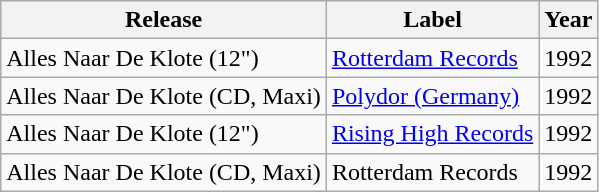<table class="wikitable">
<tr>
<th>Release</th>
<th>Label</th>
<th>Year</th>
</tr>
<tr>
<td>Alles Naar De Klote (12") </td>
<td><a href='#'>Rotterdam Records</a></td>
<td>1992</td>
</tr>
<tr>
<td>Alles Naar De Klote (CD, Maxi)</td>
<td><a href='#'>Polydor (Germany)</a></td>
<td>1992</td>
</tr>
<tr>
<td>Alles Naar De Klote (12")</td>
<td><a href='#'>Rising High Records</a></td>
<td>1992</td>
</tr>
<tr>
<td>Alles Naar De Klote (CD, Maxi)</td>
<td>Rotterdam Records</td>
<td>1992</td>
</tr>
</table>
